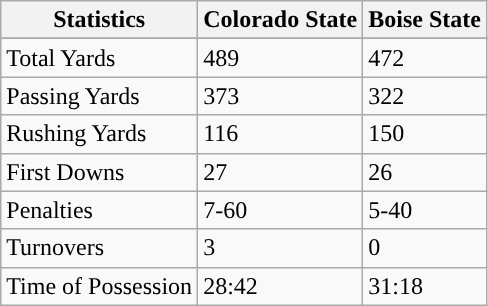<table class="wikitable">
<tr>
<th>Statistics</th>
<th>Colorado State</th>
<th>Boise State</th>
</tr>
<tr>
</tr>
<tr>
<td>Total Yards</td>
<td>489</td>
<td>472</td>
</tr>
<tr>
<td>Passing Yards</td>
<td>373</td>
<td>322</td>
</tr>
<tr>
<td>Rushing Yards</td>
<td>116</td>
<td>150</td>
</tr>
<tr>
<td>First Downs</td>
<td>27</td>
<td>26</td>
</tr>
<tr>
<td>Penalties</td>
<td>7-60</td>
<td>5-40</td>
</tr>
<tr>
<td>Turnovers</td>
<td>3</td>
<td>0</td>
</tr>
<tr>
<td>Time of Possession</td>
<td>28:42</td>
<td>31:18</td>
</tr>
</table>
